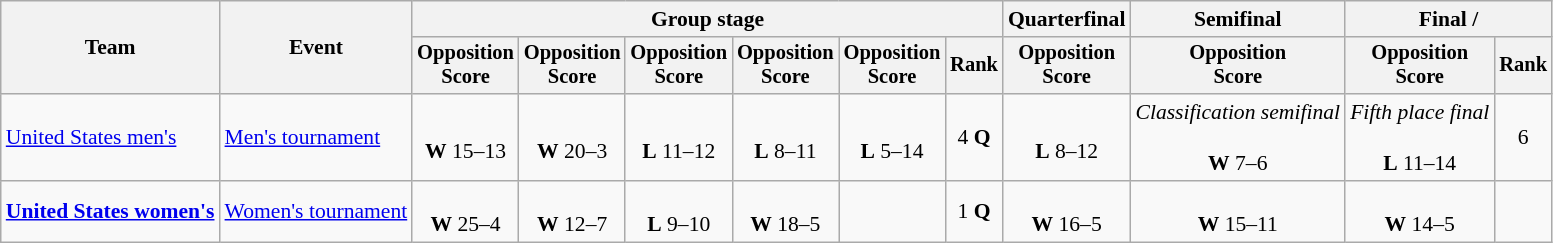<table class=wikitable style=font-size:90%;text-align:center>
<tr>
<th rowspan=2>Team</th>
<th rowspan=2>Event</th>
<th colspan=6>Group stage</th>
<th>Quarterfinal</th>
<th>Semifinal</th>
<th colspan=2>Final / </th>
</tr>
<tr style=font-size:95%>
<th>Opposition<br>Score</th>
<th>Opposition<br>Score</th>
<th>Opposition<br>Score</th>
<th>Opposition<br>Score</th>
<th>Opposition<br>Score</th>
<th>Rank</th>
<th>Opposition<br>Score</th>
<th>Opposition<br>Score</th>
<th>Opposition<br>Score</th>
<th>Rank</th>
</tr>
<tr>
<td align=left><a href='#'>United States men's</a></td>
<td align=left><a href='#'>Men's tournament</a></td>
<td><br><strong>W</strong> 15–13</td>
<td><br><strong>W</strong> 20–3</td>
<td><br><strong>L</strong> 11–12</td>
<td><br><strong>L</strong> 8–11</td>
<td><br><strong>L</strong> 5–14</td>
<td>4 <strong>Q</strong></td>
<td><br><strong>L</strong> 8–12</td>
<td><em>Classification semifinal</em><br><br><strong>W</strong> 7–6</td>
<td><em>Fifth place final</em><br><br><strong>L</strong> 11–14</td>
<td>6</td>
</tr>
<tr>
<td align=left><strong><a href='#'>United States women's</a></strong></td>
<td align=left><a href='#'>Women's tournament</a></td>
<td><br><strong>W</strong> 25–4</td>
<td><br><strong>W</strong> 12–7</td>
<td><br><strong>L</strong> 9–10</td>
<td><br><strong>W</strong> 18–5</td>
<td></td>
<td>1 <strong>Q</strong></td>
<td><br><strong>W</strong> 16–5</td>
<td><br><strong>W</strong> 15–11</td>
<td><br><strong>W</strong> 14–5</td>
<td></td>
</tr>
</table>
